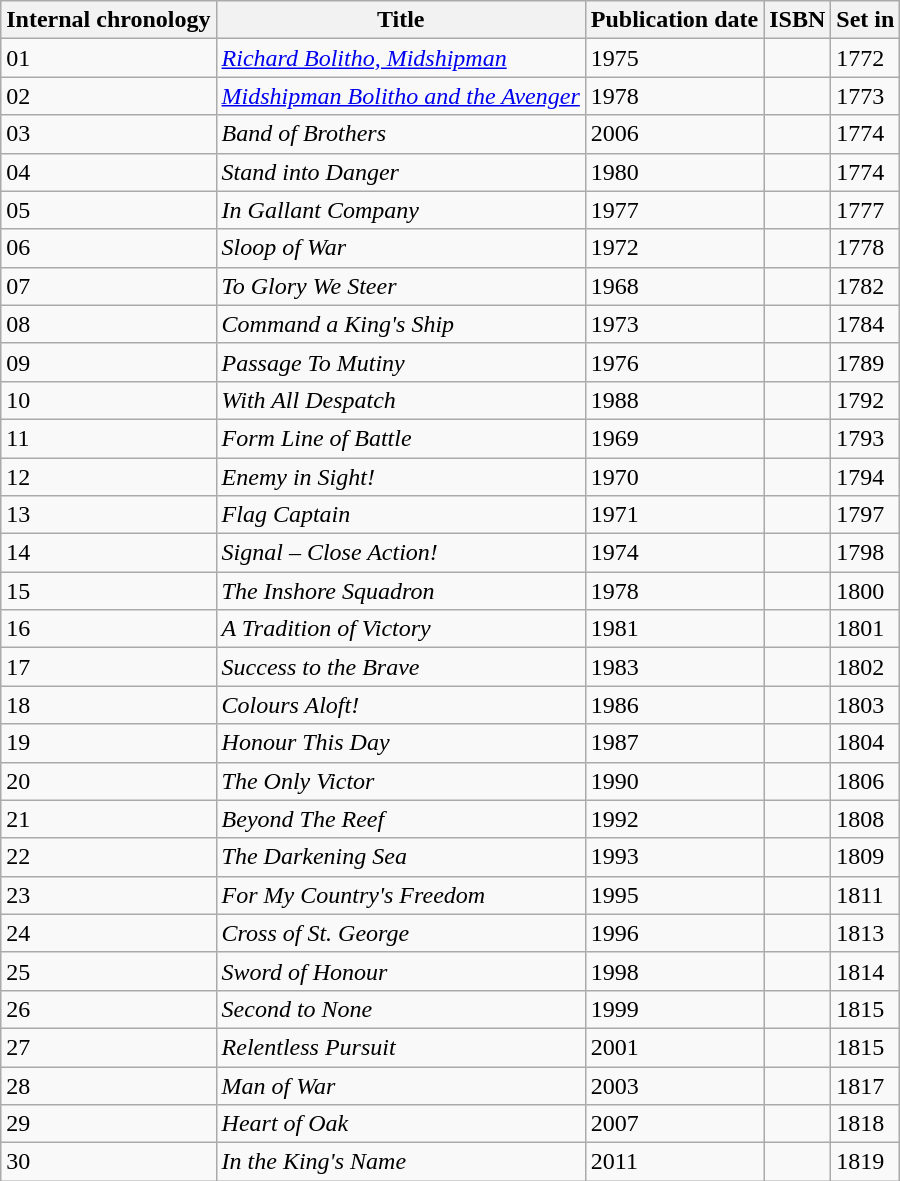<table class="sortable wikitable">
<tr>
<th>Internal chronology</th>
<th>Title</th>
<th>Publication date</th>
<th>ISBN</th>
<th>Set in</th>
</tr>
<tr>
<td>01</td>
<td><em><a href='#'>Richard Bolitho, Midshipman</a></em></td>
<td>1975</td>
<td></td>
<td>1772</td>
</tr>
<tr>
<td>02</td>
<td><em><a href='#'>Midshipman Bolitho and the Avenger</a></em></td>
<td>1978</td>
<td></td>
<td>1773</td>
</tr>
<tr>
<td>03</td>
<td><em>Band of Brothers</em></td>
<td>2006</td>
<td></td>
<td>1774</td>
</tr>
<tr>
<td>04</td>
<td><em>Stand into Danger</em></td>
<td>1980</td>
<td></td>
<td>1774</td>
</tr>
<tr>
<td>05</td>
<td><em>In Gallant Company</em></td>
<td>1977</td>
<td></td>
<td>1777</td>
</tr>
<tr>
<td>06</td>
<td><em>Sloop of War</em></td>
<td>1972</td>
<td></td>
<td>1778</td>
</tr>
<tr>
<td>07</td>
<td><em>To Glory We Steer</em></td>
<td>1968</td>
<td></td>
<td>1782</td>
</tr>
<tr>
<td>08</td>
<td><em>Command a King's Ship</em></td>
<td>1973</td>
<td></td>
<td>1784</td>
</tr>
<tr>
<td>09</td>
<td><em>Passage To Mutiny</em></td>
<td>1976</td>
<td></td>
<td>1789</td>
</tr>
<tr>
<td>10</td>
<td><em>With All Despatch</em></td>
<td>1988</td>
<td></td>
<td>1792</td>
</tr>
<tr>
<td>11</td>
<td><em>Form Line of Battle</em></td>
<td>1969</td>
<td></td>
<td>1793</td>
</tr>
<tr>
<td>12</td>
<td><em>Enemy in Sight!</em></td>
<td>1970</td>
<td></td>
<td>1794</td>
</tr>
<tr>
<td>13</td>
<td><em>Flag Captain</em></td>
<td>1971</td>
<td></td>
<td>1797</td>
</tr>
<tr>
<td>14</td>
<td><em>Signal – Close Action!</em></td>
<td>1974</td>
<td></td>
<td>1798</td>
</tr>
<tr>
<td>15</td>
<td><em>The Inshore Squadron</em></td>
<td>1978</td>
<td></td>
<td>1800</td>
</tr>
<tr>
<td>16</td>
<td><em>A Tradition of Victory</em></td>
<td>1981</td>
<td></td>
<td>1801</td>
</tr>
<tr>
<td>17</td>
<td><em>Success to the Brave</em></td>
<td>1983</td>
<td></td>
<td>1802</td>
</tr>
<tr>
<td>18</td>
<td><em>Colours Aloft!</em></td>
<td>1986</td>
<td></td>
<td>1803</td>
</tr>
<tr>
<td>19</td>
<td><em>Honour This Day</em></td>
<td>1987</td>
<td></td>
<td>1804</td>
</tr>
<tr>
<td>20</td>
<td><em>The Only Victor</em></td>
<td>1990</td>
<td></td>
<td>1806</td>
</tr>
<tr>
<td>21</td>
<td><em>Beyond The Reef</em></td>
<td>1992</td>
<td></td>
<td>1808</td>
</tr>
<tr>
<td>22</td>
<td><em>The Darkening Sea</em></td>
<td>1993</td>
<td></td>
<td>1809</td>
</tr>
<tr>
<td>23</td>
<td><em>For My Country's Freedom</em></td>
<td>1995</td>
<td></td>
<td>1811</td>
</tr>
<tr>
<td>24</td>
<td><em>Cross of St. George</em></td>
<td>1996</td>
<td></td>
<td>1813</td>
</tr>
<tr>
<td>25</td>
<td><em>Sword of Honour</em></td>
<td>1998</td>
<td></td>
<td>1814</td>
</tr>
<tr>
<td>26</td>
<td><em>Second to None</em></td>
<td>1999</td>
<td></td>
<td>1815</td>
</tr>
<tr>
<td>27</td>
<td><em>Relentless Pursuit</em></td>
<td>2001</td>
<td></td>
<td>1815</td>
</tr>
<tr>
<td>28</td>
<td><em>Man of War</em></td>
<td>2003</td>
<td></td>
<td>1817</td>
</tr>
<tr>
<td>29</td>
<td><em>Heart of Oak</em></td>
<td>2007</td>
<td></td>
<td>1818</td>
</tr>
<tr>
<td>30</td>
<td><em>In the King's Name</em></td>
<td>2011</td>
<td></td>
<td>1819</td>
</tr>
</table>
